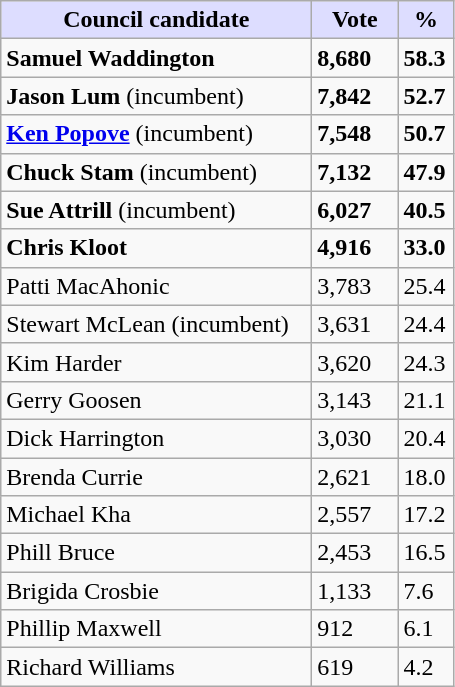<table class="wikitable">
<tr>
<th style="background:#ddf;" width="200px">Council candidate</th>
<th style="background:#ddf;" width="50px">Vote</th>
<th style="background:#ddf;" width="30px">%</th>
</tr>
<tr>
<td><strong>Samuel Waddington</strong></td>
<td><strong>8,680</strong></td>
<td><strong>58.3</strong></td>
</tr>
<tr>
<td><strong>Jason Lum</strong> (incumbent)</td>
<td><strong>7,842</strong></td>
<td><strong>52.7</strong></td>
</tr>
<tr>
<td><strong><a href='#'>Ken Popove</a></strong> (incumbent)</td>
<td><strong>7,548</strong></td>
<td><strong>50.7</strong></td>
</tr>
<tr>
<td><strong>Chuck Stam</strong> (incumbent)</td>
<td><strong>7,132</strong></td>
<td><strong>47.9</strong></td>
</tr>
<tr>
<td><strong>Sue Attrill</strong> (incumbent)</td>
<td><strong>6,027</strong></td>
<td><strong>40.5</strong></td>
</tr>
<tr>
<td><strong>Chris Kloot</strong></td>
<td><strong>4,916</strong></td>
<td><strong>33.0</strong></td>
</tr>
<tr>
<td>Patti MacAhonic</td>
<td>3,783</td>
<td>25.4</td>
</tr>
<tr>
<td>Stewart McLean (incumbent)</td>
<td>3,631</td>
<td>24.4</td>
</tr>
<tr>
<td>Kim Harder</td>
<td>3,620</td>
<td>24.3</td>
</tr>
<tr>
<td>Gerry Goosen</td>
<td>3,143</td>
<td>21.1</td>
</tr>
<tr>
<td>Dick Harrington</td>
<td>3,030</td>
<td>20.4</td>
</tr>
<tr>
<td>Brenda Currie</td>
<td>2,621</td>
<td>18.0</td>
</tr>
<tr>
<td>Michael Kha</td>
<td>2,557</td>
<td>17.2</td>
</tr>
<tr>
<td>Phill Bruce</td>
<td>2,453</td>
<td>16.5</td>
</tr>
<tr>
<td>Brigida Crosbie</td>
<td>1,133</td>
<td>7.6</td>
</tr>
<tr>
<td>Phillip Maxwell</td>
<td>912</td>
<td>6.1</td>
</tr>
<tr>
<td>Richard Williams</td>
<td>619</td>
<td>4.2</td>
</tr>
</table>
